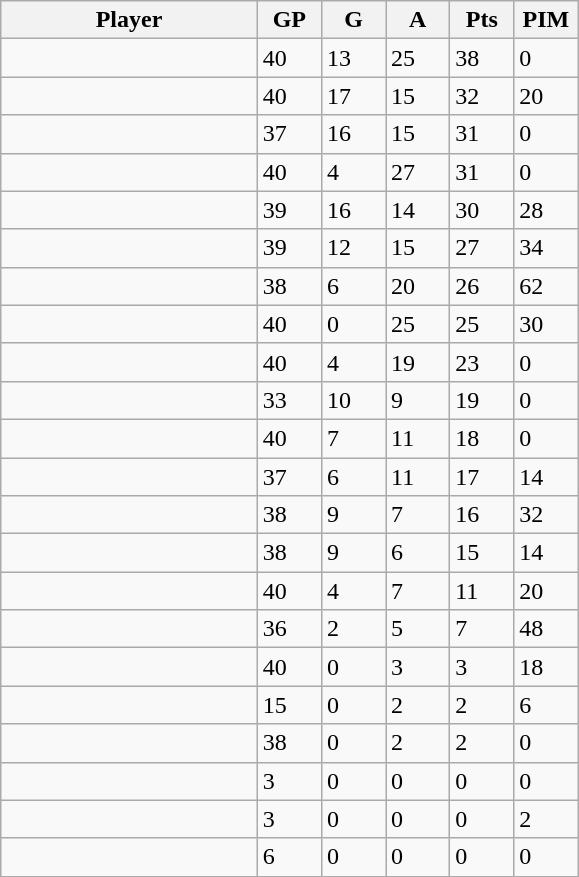<table class="wikitable sortable">
<tr align=center>
<th width="40%">Player</th>
<th width="10%">GP</th>
<th width="10%">G</th>
<th width="10%">A</th>
<th width="10%">Pts</th>
<th width="10%">PIM</th>
</tr>
<tr>
<td></td>
<td>40</td>
<td>13</td>
<td>25</td>
<td>38</td>
<td>0</td>
</tr>
<tr>
<td></td>
<td>40</td>
<td>17</td>
<td>15</td>
<td>32</td>
<td>20</td>
</tr>
<tr>
<td></td>
<td>37</td>
<td>16</td>
<td>15</td>
<td>31</td>
<td>0</td>
</tr>
<tr>
<td></td>
<td>40</td>
<td>4</td>
<td>27</td>
<td>31</td>
<td>0</td>
</tr>
<tr>
<td></td>
<td>39</td>
<td>16</td>
<td>14</td>
<td>30</td>
<td>28</td>
</tr>
<tr>
<td></td>
<td>39</td>
<td>12</td>
<td>15</td>
<td>27</td>
<td>34</td>
</tr>
<tr>
<td></td>
<td>38</td>
<td>6</td>
<td>20</td>
<td>26</td>
<td>62</td>
</tr>
<tr>
<td></td>
<td>40</td>
<td>0</td>
<td>25</td>
<td>25</td>
<td>30</td>
</tr>
<tr>
<td></td>
<td>40</td>
<td>4</td>
<td>19</td>
<td>23</td>
<td>0</td>
</tr>
<tr>
<td></td>
<td>33</td>
<td>10</td>
<td>9</td>
<td>19</td>
<td>0</td>
</tr>
<tr>
<td></td>
<td>40</td>
<td>7</td>
<td>11</td>
<td>18</td>
<td>0</td>
</tr>
<tr>
<td></td>
<td>37</td>
<td>6</td>
<td>11</td>
<td>17</td>
<td>14</td>
</tr>
<tr>
<td></td>
<td>38</td>
<td>9</td>
<td>7</td>
<td>16</td>
<td>32</td>
</tr>
<tr>
<td></td>
<td>38</td>
<td>9</td>
<td>6</td>
<td>15</td>
<td>14</td>
</tr>
<tr>
<td></td>
<td>40</td>
<td>4</td>
<td>7</td>
<td>11</td>
<td>20</td>
</tr>
<tr>
<td></td>
<td>36</td>
<td>2</td>
<td>5</td>
<td>7</td>
<td>48</td>
</tr>
<tr>
<td></td>
<td>40</td>
<td>0</td>
<td>3</td>
<td>3</td>
<td>18</td>
</tr>
<tr>
<td></td>
<td>15</td>
<td>0</td>
<td>2</td>
<td>2</td>
<td>6</td>
</tr>
<tr>
<td></td>
<td>38</td>
<td>0</td>
<td>2</td>
<td>2</td>
<td>0</td>
</tr>
<tr>
<td></td>
<td>3</td>
<td>0</td>
<td>0</td>
<td>0</td>
<td>0</td>
</tr>
<tr>
<td></td>
<td>3</td>
<td>0</td>
<td>0</td>
<td>0</td>
<td>2</td>
</tr>
<tr>
<td></td>
<td>6</td>
<td>0</td>
<td>0</td>
<td>0</td>
<td>0</td>
</tr>
</table>
